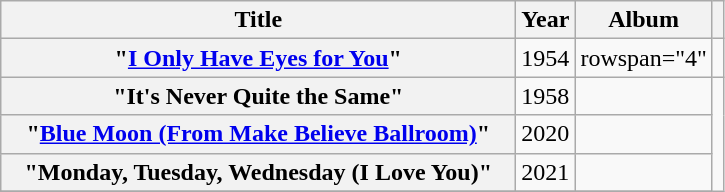<table class="wikitable plainrowheaders" style="text-align:center;">
<tr>
<th style="width:21em;">Title</th>
<th>Year</th>
<th>Album</th>
<th></th>
</tr>
<tr>
<th scope="row">"<a href='#'>I Only Have Eyes for You</a>"</th>
<td>1954</td>
<td>rowspan="4" </td>
<td></td>
</tr>
<tr>
<th scope="row">"It's Never Quite the Same"</th>
<td>1958</td>
<td></td>
</tr>
<tr>
<th scope="row">"<a href='#'>Blue Moon (From Make Believe Ballroom)</a>"</th>
<td>2020</td>
<td></td>
</tr>
<tr>
<th scope="row">"Monday, Tuesday, Wednesday (I Love You)"<br></th>
<td>2021</td>
<td></td>
</tr>
<tr>
</tr>
</table>
